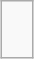<table class="wikitable" style="margin:auto">
<tr>
<td style="text-align:center; padding: 0.6em;"><br></td>
</tr>
</table>
